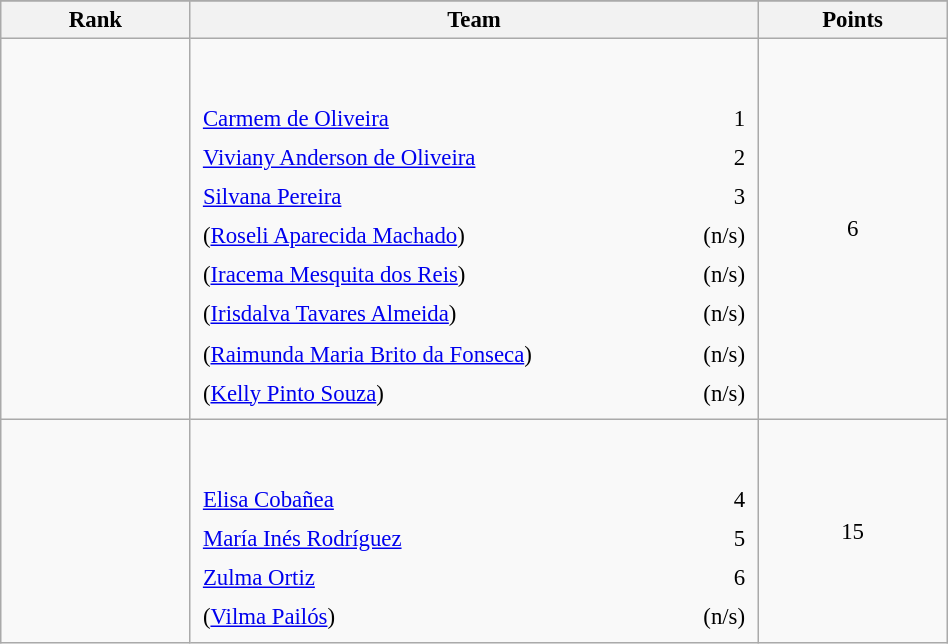<table class="wikitable sortable" style=" text-align:center; font-size:95%;" width="50%">
<tr>
</tr>
<tr>
<th width=10%>Rank</th>
<th width=30%>Team</th>
<th width=10%>Points</th>
</tr>
<tr>
<td align=center></td>
<td align=left> <br><br><table width=100%>
<tr>
<td align=left style="border:0"><a href='#'>Carmem de Oliveira</a></td>
<td align=right style="border:0">1</td>
</tr>
<tr>
<td align=left style="border:0"><a href='#'>Viviany Anderson de Oliveira</a></td>
<td align=right style="border:0">2</td>
</tr>
<tr>
<td align=left style="border:0"><a href='#'>Silvana Pereira</a></td>
<td align=right style="border:0">3</td>
</tr>
<tr>
<td align=left style="border:0">(<a href='#'>Roseli Aparecida Machado</a>)</td>
<td align=right style="border:0">(n/s)</td>
</tr>
<tr>
<td align=left style="border:0">(<a href='#'>Iracema Mesquita dos Reis</a>)</td>
<td align=right style="border:0">(n/s)</td>
</tr>
<tr>
<td align=left style="border:0">(<a href='#'>Irisdalva Tavares Almeida</a>)</td>
<td align=right style="border:0">(n/s)</td>
</tr>
<tr>
<td align=left style="border:0">(<a href='#'>Raimunda Maria Brito da Fonseca</a>)</td>
<td align=right style="border:0">(n/s)</td>
</tr>
<tr>
<td align=left style="border:0">(<a href='#'>Kelly Pinto Souza</a>)</td>
<td align=right style="border:0">(n/s)</td>
</tr>
</table>
</td>
<td>6</td>
</tr>
<tr>
<td align=center></td>
<td align=left> <br><br><table width=100%>
<tr>
<td align=left style="border:0"><a href='#'>Elisa Cobañea</a></td>
<td align=right style="border:0">4</td>
</tr>
<tr>
<td align=left style="border:0"><a href='#'>María Inés Rodríguez</a></td>
<td align=right style="border:0">5</td>
</tr>
<tr>
<td align=left style="border:0"><a href='#'>Zulma Ortiz</a></td>
<td align=right style="border:0">6</td>
</tr>
<tr>
<td align=left style="border:0">(<a href='#'>Vilma Pailós</a>)</td>
<td align=right style="border:0">(n/s)</td>
</tr>
</table>
</td>
<td>15</td>
</tr>
</table>
